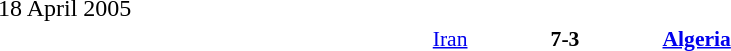<table width=100% cellspacing=1>
<tr>
<th width=25%></th>
<th width=10%></th>
<th></th>
</tr>
<tr>
<td>18 April 2005</td>
</tr>
<tr style=font-size:90%>
<td align=right><a href='#'>Iran</a> </td>
<td align=center><strong>7-3</strong></td>
<td><strong> <a href='#'>Algeria</a></strong></td>
</tr>
</table>
